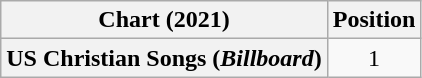<table class="wikitable sortable plainrowheaders" style="text-align:center">
<tr>
<th scope="col">Chart (2021)</th>
<th scope="col">Position</th>
</tr>
<tr>
<th scope="row">US Christian Songs (<em>Billboard</em>)</th>
<td>1</td>
</tr>
</table>
